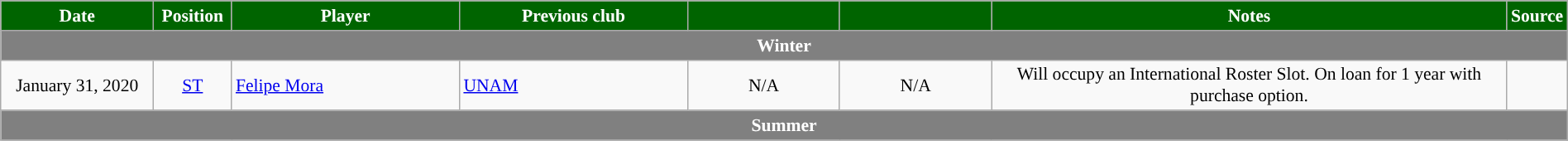<table class="wikitable" style="text-align:center; font-size:90%; width:100%;">
<tr>
<th style="background:darkgreen; color:white; text-align:center; width:10%">Date</th>
<th style="background:darkgreen; color:white; text-align:center; width:5%">Position</th>
<th style="background:darkgreen; color:white; text-align:center; width:15%">Player</th>
<th style="background:darkgreen; color:white; text-align:center; width:15%">Previous club</th>
<th style="background:darkgreen; color:white; text-align:center; width:10%"></th>
<th style="background:darkgreen; color:white; text-align:center; width:10%"></th>
<th style="background:darkgreen; color:white; text-align:center; width:34%">Notes</th>
<th style="background:darkgreen; color:white; text-align:center; width:1%">Source</th>
</tr>
<tr>
<th colspan="8" style="background:gray; color:white; text-align:center;">Winter</th>
</tr>
<tr>
<td style="text-align:center;">January 31, 2020</td>
<td style="text-align:center;"><a href='#'>ST</a></td>
<td align=left> <a href='#'>Felipe Mora</a></td>
<td align=left> <a href='#'>UNAM</a></td>
<td style="text-align:center;">N/A</td>
<td style="text-align:center;">N/A</td>
<td>Will occupy an International Roster Slot. On loan for 1 year with purchase option.</td>
<td style="text-align:center;"></td>
</tr>
<tr>
<th colspan="8" style="background:gray; color:white; text-align:center;">Summer</th>
</tr>
</table>
